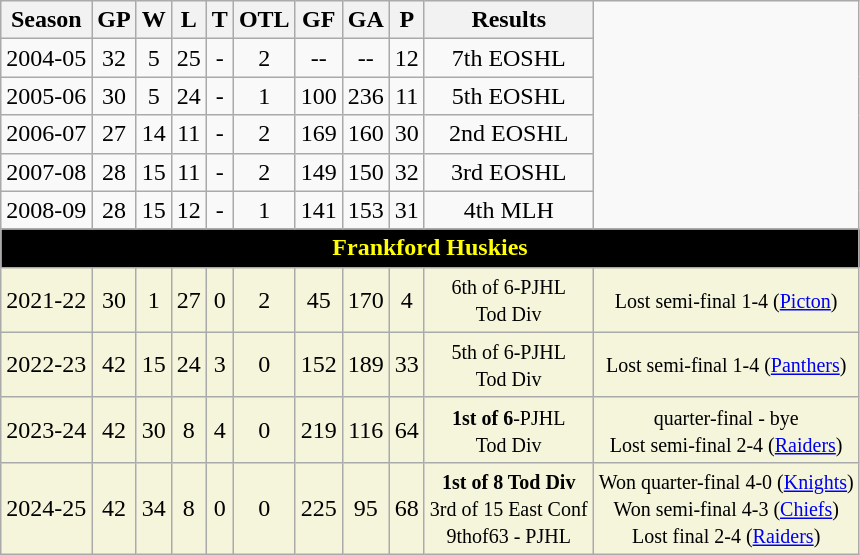<table class="wikitable">
<tr>
<th>Season</th>
<th>GP</th>
<th>W</th>
<th>L</th>
<th>T</th>
<th>OTL</th>
<th>GF</th>
<th>GA</th>
<th>P</th>
<th>Results</th>
</tr>
<tr align="center">
<td>2004-05</td>
<td>32</td>
<td>5</td>
<td>25</td>
<td>-</td>
<td>2</td>
<td>--</td>
<td>--</td>
<td>12</td>
<td>7th EOSHL</td>
</tr>
<tr align="center">
<td>2005-06</td>
<td>30</td>
<td>5</td>
<td>24</td>
<td>-</td>
<td>1</td>
<td>100</td>
<td>236</td>
<td>11</td>
<td>5th EOSHL</td>
</tr>
<tr align="center">
<td>2006-07</td>
<td>27</td>
<td>14</td>
<td>11</td>
<td>-</td>
<td>2</td>
<td>169</td>
<td>160</td>
<td>30</td>
<td>2nd EOSHL</td>
</tr>
<tr align="center">
<td>2007-08</td>
<td>28</td>
<td>15</td>
<td>11</td>
<td>-</td>
<td>2</td>
<td>149</td>
<td>150</td>
<td>32</td>
<td>3rd EOSHL</td>
</tr>
<tr align="center">
<td>2008-09</td>
<td>28</td>
<td>15</td>
<td>12</td>
<td>-</td>
<td>1</td>
<td>141</td>
<td>153</td>
<td>31</td>
<td>4th MLH</td>
</tr>
<tr align="center"  bgcolor="black"  style="color:yellow">
<td colspan=12><strong>Frankford Huskies</strong></td>
</tr>
<tr align="center" bgcolor=beige>
<td>2021-22</td>
<td>30</td>
<td>1</td>
<td>27</td>
<td>0</td>
<td>2</td>
<td>45</td>
<td>170</td>
<td>4</td>
<td><small>6th of 6-PJHL<br>Tod Div</small></td>
<td><small>Lost semi-final 1-4 (<a href='#'>Picton</a>)</small></td>
</tr>
<tr align="center" bgcolor=beige>
<td>2022-23</td>
<td>42</td>
<td>15</td>
<td>24</td>
<td>3</td>
<td>0</td>
<td>152</td>
<td>189</td>
<td>33</td>
<td><small>5th of 6-PJHL<br>Tod Div</small></td>
<td><small>Lost semi-final 1-4 (<a href='#'>Panthers</a>)</small></td>
</tr>
<tr align="center" bgcolor=beige>
<td>2023-24</td>
<td>42</td>
<td>30</td>
<td>8</td>
<td>4</td>
<td>0</td>
<td>219</td>
<td>116</td>
<td>64</td>
<td><small><strong>1st of 6</strong>-PJHL<br>Tod Div</small></td>
<td><small>quarter-final - bye<br>Lost semi-final 2-4 (<a href='#'>Raiders</a>)</small></td>
</tr>
<tr align="center" bgcolor=beige>
<td>2024-25</td>
<td>42</td>
<td>34</td>
<td>8</td>
<td>0</td>
<td>0</td>
<td>225</td>
<td>95</td>
<td>68</td>
<td><small><strong>1st of 8 Tod Div</strong><br>3rd of 15 East Conf<br> 9thof63 - PJHL</small></td>
<td><small> Won quarter-final 4-0 (<a href='#'>Knights</a>)<br>Won semi-final 4-3 (<a href='#'>Chiefs</a>)<br>Lost final 2-4 (<a href='#'>Raiders</a>)</small></td>
</tr>
</table>
